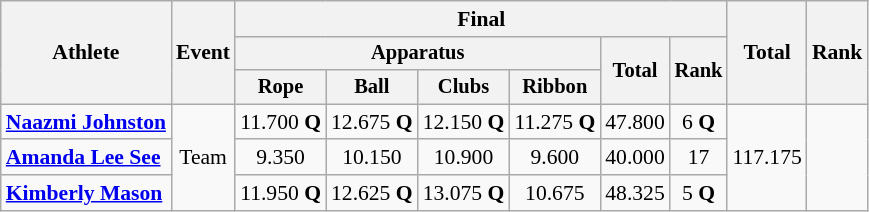<table class="wikitable" style="font-size:90%;text-align:center">
<tr>
<th rowspan="3">Athlete</th>
<th rowspan="3">Event</th>
<th colspan=6>Final</th>
<th rowspan=3>Total</th>
<th rowspan=3>Rank</th>
</tr>
<tr style="font-size:95%">
<th colspan = "4">Apparatus</th>
<th rowspan=2>Total</th>
<th rowspan=2>Rank</th>
</tr>
<tr style="font-size:95%">
<th>Rope</th>
<th>Ball</th>
<th>Clubs</th>
<th>Ribbon</th>
</tr>
<tr>
<td align=left><strong><a href='#'>Naazmi Johnston</a></strong></td>
<td rowspan=3>Team</td>
<td>11.700 <strong>Q</strong></td>
<td>12.675 <strong>Q</strong></td>
<td>12.150 <strong>Q</strong></td>
<td>11.275 <strong>Q</strong></td>
<td>47.800</td>
<td>6 <strong>Q</strong></td>
<td rowspan=3>117.175</td>
<td rowspan=3></td>
</tr>
<tr>
<td align=left><strong><a href='#'>Amanda Lee See</a></strong></td>
<td>9.350</td>
<td>10.150</td>
<td>10.900</td>
<td>9.600</td>
<td>40.000</td>
<td>17</td>
</tr>
<tr>
<td align=left><strong><a href='#'>Kimberly Mason</a></strong></td>
<td>11.950 <strong>Q</strong></td>
<td>12.625 <strong>Q</strong></td>
<td>13.075 <strong>Q</strong></td>
<td>10.675</td>
<td>48.325</td>
<td>5 <strong>Q</strong></td>
</tr>
</table>
